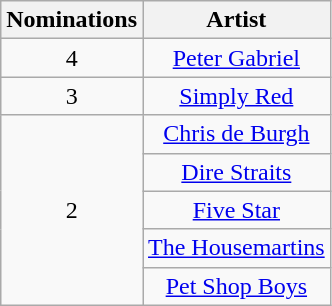<table class="wikitable" rowspan="2" style="text-align:center;">
<tr>
<th scope="col" style="width:55px;">Nominations</th>
<th scope="col" style="text-align:center;">Artist</th>
</tr>
<tr>
<td>4</td>
<td><a href='#'>Peter Gabriel</a></td>
</tr>
<tr>
<td>3</td>
<td><a href='#'>Simply Red</a></td>
</tr>
<tr>
<td rowspan="5">2</td>
<td><a href='#'>Chris de Burgh</a></td>
</tr>
<tr>
<td><a href='#'>Dire Straits</a></td>
</tr>
<tr>
<td><a href='#'>Five Star</a></td>
</tr>
<tr>
<td><a href='#'>The Housemartins</a></td>
</tr>
<tr>
<td><a href='#'>Pet Shop Boys</a></td>
</tr>
</table>
